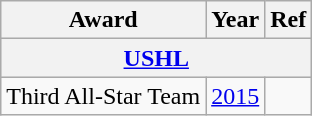<table class="wikitable">
<tr>
<th>Award</th>
<th>Year</th>
<th>Ref</th>
</tr>
<tr ALIGN="center" bgcolor="#e0e0e0">
<th colspan="3"><a href='#'>USHL</a></th>
</tr>
<tr>
<td>Third All-Star Team</td>
<td><a href='#'>2015</a></td>
<td></td>
</tr>
</table>
